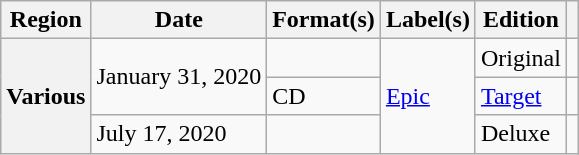<table class="wikitable plainrowheaders">
<tr>
<th scope="col">Region</th>
<th scope="col">Date</th>
<th scope="col">Format(s)</th>
<th scope="col">Label(s)</th>
<th scope="col">Edition</th>
<th scope="col"></th>
</tr>
<tr>
<th scope="row" rowspan="3">Various</th>
<td rowspan="2">January 31, 2020</td>
<td></td>
<td rowspan="3"><a href='#'>Epic</a></td>
<td>Original</td>
<td align="center"></td>
</tr>
<tr>
<td>CD</td>
<td><a href='#'>Target</a></td>
<td align="center"></td>
</tr>
<tr>
<td>July 17, 2020</td>
<td></td>
<td>Deluxe</td>
<td align="center"></td>
</tr>
</table>
